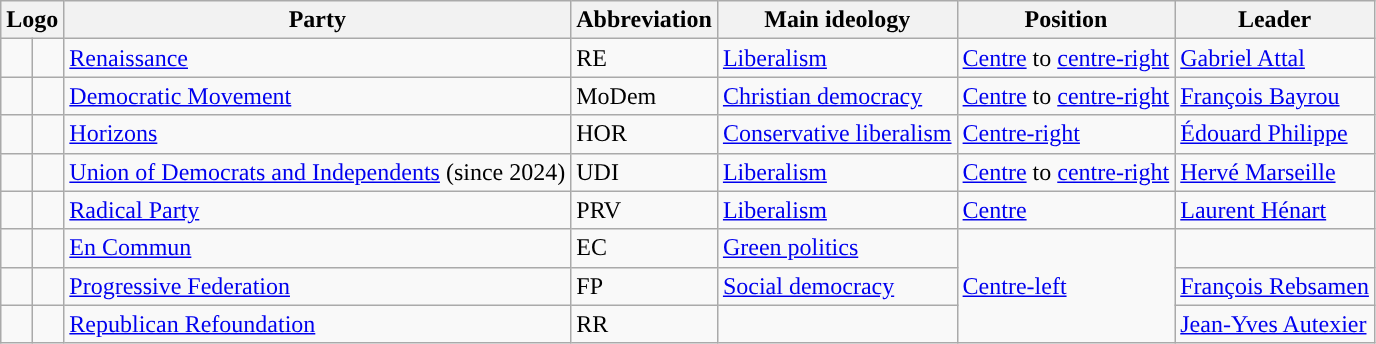<table class="wikitable" style="font-size:100%">
<tr>
<th colspan=2>Logo</th>
<th>Party</th>
<th>Abbreviation</th>
<th>Main ideology</th>
<th>Position</th>
<th>Leader</th>
</tr>
<tr>
<td style="background-color: "></td>
<td></td>
<td><a href='#'>Renaissance</a></td>
<td>RE</td>
<td><a href='#'>Liberalism</a></td>
<td><a href='#'>Centre</a> to <a href='#'>centre-right</a></td>
<td><a href='#'>Gabriel Attal</a></td>
</tr>
<tr>
<td style="background-color: "></td>
<td></td>
<td><a href='#'>Democratic Movement</a></td>
<td>MoDem</td>
<td><a href='#'>Christian democracy</a></td>
<td><a href='#'>Centre</a> to <a href='#'>centre-right</a></td>
<td><a href='#'>François Bayrou</a></td>
</tr>
<tr>
<td style="background-color: "></td>
<td></td>
<td><a href='#'>Horizons</a></td>
<td>HOR</td>
<td><a href='#'>Conservative liberalism</a></td>
<td><a href='#'>Centre-right</a></td>
<td><a href='#'>Édouard Philippe</a></td>
</tr>
<tr>
<td style="background-color: "></td>
<td></td>
<td><a href='#'>Union of Democrats and Independents</a> (since 2024)</td>
<td>UDI</td>
<td><a href='#'>Liberalism</a></td>
<td><a href='#'>Centre</a> to <a href='#'>centre-right</a></td>
<td><a href='#'>Hervé Marseille</a></td>
</tr>
<tr>
<td style="background-color: "></td>
<td></td>
<td><a href='#'>Radical Party</a></td>
<td>PRV</td>
<td><a href='#'>Liberalism</a></td>
<td><a href='#'>Centre</a></td>
<td><a href='#'>Laurent Hénart</a></td>
</tr>
<tr>
<td style="background-color: "></td>
<td></td>
<td><a href='#'>En Commun</a></td>
<td>EC</td>
<td><a href='#'>Green politics</a></td>
<td rowspan="3"><a href='#'>Centre-left</a></td>
<td></td>
</tr>
<tr>
<td style="background-color: "></td>
<td></td>
<td><a href='#'>Progressive Federation</a></td>
<td>FP</td>
<td><a href='#'>Social democracy</a></td>
<td><a href='#'>François Rebsamen</a></td>
</tr>
<tr>
<td style="background-color: "></td>
<td></td>
<td><a href='#'>Republican Refoundation</a></td>
<td>RR</td>
<td></td>
<td><a href='#'>Jean-Yves Autexier</a></td>
</tr>
</table>
